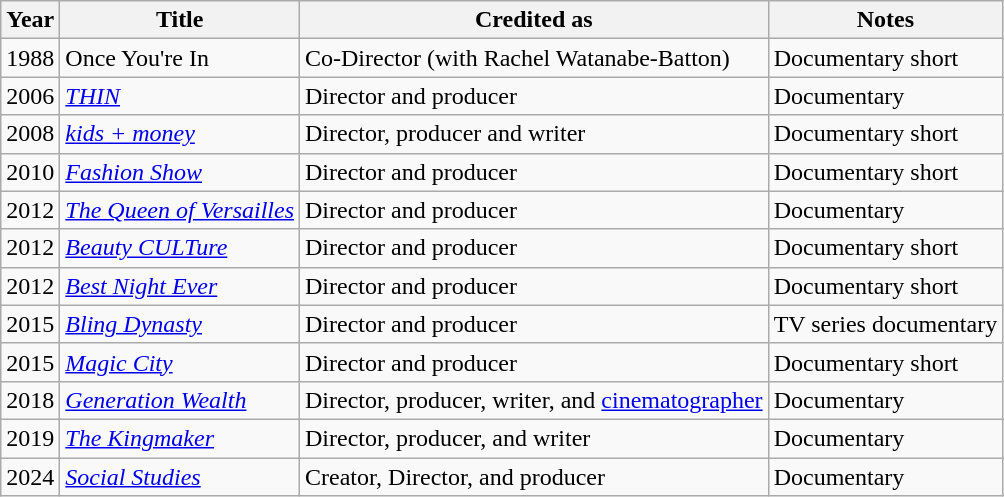<table class="wikitable sortable plainrowheaders">
<tr>
<th scope="col">Year</th>
<th scope="col">Title</th>
<th scope="col">Credited as</th>
<th scope="col" class="unsortable">Notes</th>
</tr>
<tr>
<td>1988</td>
<td>Once You're In</td>
<td>Co-Director (with Rachel Watanabe-Batton)</td>
<td>Documentary short</td>
</tr>
<tr>
<td>2006</td>
<td><a href='#'><em>THIN</em></a></td>
<td>Director and producer</td>
<td>Documentary</td>
</tr>
<tr>
<td>2008</td>
<td><a href='#'><em>kids + money</em></a></td>
<td>Director, producer and writer</td>
<td>Documentary short</td>
</tr>
<tr>
<td>2010</td>
<td><a href='#'><em>Fashion Show</em></a></td>
<td>Director and producer</td>
<td>Documentary short</td>
</tr>
<tr>
<td>2012</td>
<td><em><a href='#'>The Queen of Versailles</a></em></td>
<td>Director and producer</td>
<td>Documentary</td>
</tr>
<tr>
<td>2012</td>
<td><em><a href='#'>Beauty CULTure</a></em></td>
<td>Director and producer</td>
<td>Documentary short</td>
</tr>
<tr>
<td>2012</td>
<td><a href='#'><em>Best Night Ever</em></a></td>
<td>Director and producer</td>
<td>Documentary short</td>
</tr>
<tr>
<td>2015</td>
<td><em><a href='#'>Bling Dynasty</a></em></td>
<td>Director and producer</td>
<td>TV series documentary</td>
</tr>
<tr>
<td>2015</td>
<td><a href='#'><em>Magic City</em></a></td>
<td>Director and producer</td>
<td>Documentary short</td>
</tr>
<tr>
<td>2018</td>
<td><em><a href='#'>Generation Wealth</a></em></td>
<td>Director, producer, writer, and <a href='#'>cinematographer</a></td>
<td>Documentary</td>
</tr>
<tr>
<td>2019</td>
<td><em><a href='#'>The Kingmaker</a></em></td>
<td>Director, producer, and writer</td>
<td>Documentary</td>
</tr>
<tr>
<td>2024</td>
<td><em><a href='#'>Social Studies</a></em></td>
<td>Creator, Director, and producer</td>
<td>Documentary</td>
</tr>
</table>
